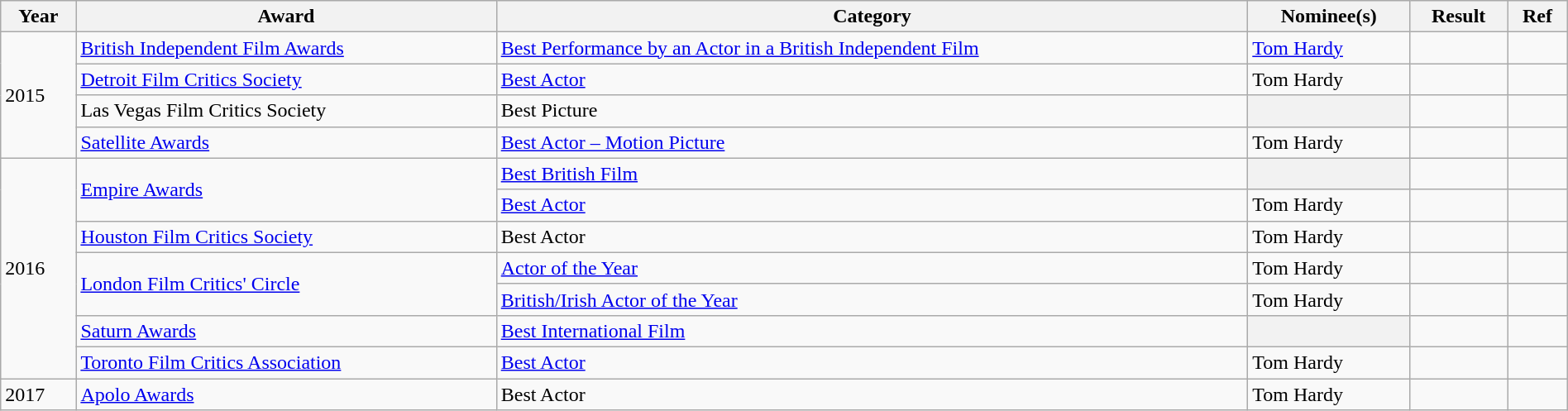<table class="wikitable" style="width: 100%; margin-right: 0;">
<tr>
<th>Year</th>
<th>Award</th>
<th>Category</th>
<th>Nominee(s)</th>
<th>Result</th>
<th>Ref</th>
</tr>
<tr>
<td rowspan="4">2015</td>
<td><a href='#'>British Independent Film Awards</a></td>
<td><a href='#'>Best Performance by an Actor in a British Independent Film</a></td>
<td><a href='#'>Tom Hardy</a></td>
<td></td>
<td></td>
</tr>
<tr>
<td><a href='#'>Detroit Film Critics Society</a></td>
<td><a href='#'>Best Actor</a></td>
<td>Tom Hardy</td>
<td></td>
<td></td>
</tr>
<tr>
<td>Las Vegas Film Critics Society</td>
<td>Best Picture</td>
<th></th>
<td></td>
<td></td>
</tr>
<tr>
<td><a href='#'>Satellite Awards</a></td>
<td><a href='#'>Best Actor – Motion Picture</a></td>
<td>Tom Hardy</td>
<td></td>
<td></td>
</tr>
<tr>
<td rowspan="7">2016</td>
<td rowspan="2"><a href='#'>Empire Awards</a></td>
<td><a href='#'>Best British Film</a></td>
<th></th>
<td></td>
<td></td>
</tr>
<tr>
<td><a href='#'>Best Actor</a></td>
<td>Tom Hardy</td>
<td></td>
<td></td>
</tr>
<tr>
<td><a href='#'>Houston Film Critics Society</a></td>
<td>Best Actor</td>
<td>Tom Hardy</td>
<td></td>
<td></td>
</tr>
<tr>
<td rowspan="2"><a href='#'>London Film Critics' Circle</a></td>
<td><a href='#'>Actor of the Year</a></td>
<td>Tom Hardy</td>
<td></td>
<td></td>
</tr>
<tr>
<td><a href='#'>British/Irish Actor of the Year</a></td>
<td>Tom Hardy</td>
<td></td>
<td></td>
</tr>
<tr>
<td><a href='#'>Saturn Awards</a></td>
<td><a href='#'>Best International Film</a></td>
<th></th>
<td></td>
<td></td>
</tr>
<tr>
<td><a href='#'>Toronto Film Critics Association</a></td>
<td><a href='#'>Best Actor</a></td>
<td>Tom Hardy</td>
<td></td>
<td></td>
</tr>
<tr>
<td>2017</td>
<td><a href='#'>Apolo Awards</a></td>
<td>Best Actor</td>
<td>Tom Hardy</td>
<td></td>
<td></td>
</tr>
</table>
